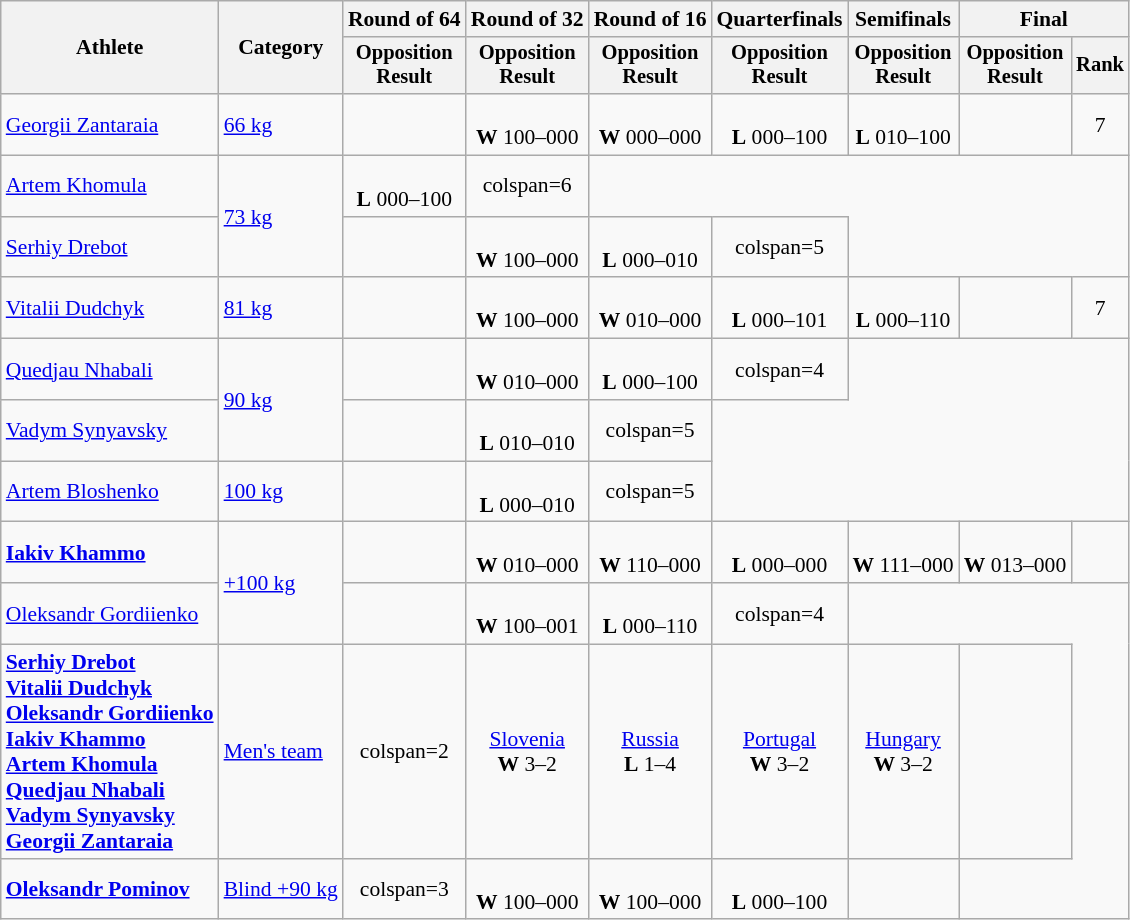<table class="wikitable" style="text-align:center; font-size:90%">
<tr>
<th rowspan=2>Athlete</th>
<th rowspan=2>Category</th>
<th>Round of 64</th>
<th>Round of 32</th>
<th>Round of 16</th>
<th>Quarterfinals</th>
<th>Semifinals</th>
<th colspan=2>Final</th>
</tr>
<tr style="font-size:95%">
<th>Opposition<br>Result</th>
<th>Opposition<br>Result</th>
<th>Opposition<br>Result</th>
<th>Opposition<br>Result</th>
<th>Opposition<br>Result</th>
<th>Opposition<br>Result</th>
<th>Rank</th>
</tr>
<tr>
<td align=left><a href='#'>Georgii Zantaraia</a></td>
<td align=left><a href='#'>66 kg</a></td>
<td></td>
<td><br> <strong>W</strong> 100–000</td>
<td><br> <strong>W</strong> 000–000</td>
<td><br> <strong>L</strong> 000–100</td>
<td><br> <strong>L</strong> 010–100</td>
<td></td>
<td>7</td>
</tr>
<tr>
<td align=left><a href='#'>Artem Khomula</a></td>
<td align=left rowspan="2"><a href='#'>73 kg</a></td>
<td><br> <strong>L</strong> 000–100</td>
<td>colspan=6 </td>
</tr>
<tr>
<td align=left><a href='#'>Serhiy Drebot</a></td>
<td></td>
<td><br> <strong>W</strong> 100–000</td>
<td><br> <strong>L</strong> 000–010</td>
<td>colspan=5 </td>
</tr>
<tr>
<td align=left><a href='#'>Vitalii Dudchyk</a></td>
<td align=left><a href='#'>81 kg</a></td>
<td></td>
<td><br> <strong>W</strong> 100–000</td>
<td><br> <strong>W</strong> 010–000</td>
<td><br> <strong>L</strong> 000–101</td>
<td><br> <strong>L</strong> 000–110</td>
<td></td>
<td>7</td>
</tr>
<tr>
<td align=left><a href='#'>Quedjau Nhabali</a></td>
<td align=left rowspan=2><a href='#'>90 kg</a></td>
<td></td>
<td><br> <strong>W</strong> 010–000</td>
<td><br> <strong>L</strong> 000–100</td>
<td>colspan=4 </td>
</tr>
<tr>
<td align=left><a href='#'>Vadym Synyavsky</a></td>
<td></td>
<td><br> <strong>L</strong> 010–010</td>
<td>colspan=5 </td>
</tr>
<tr>
<td align=left><a href='#'>Artem Bloshenko</a></td>
<td align=left><a href='#'>100 kg</a></td>
<td></td>
<td><br> <strong>L</strong> 000–010</td>
<td>colspan=5 </td>
</tr>
<tr>
<td align=left><strong><a href='#'>Iakiv Khammo</a></strong></td>
<td align=left rowspan="2"><a href='#'>+100 kg</a></td>
<td></td>
<td><br> <strong>W</strong> 010–000</td>
<td><br> <strong>W</strong> 110–000</td>
<td><br> <strong>L</strong> 000–000</td>
<td><br> <strong>W</strong> 111–000</td>
<td><br> <strong>W</strong> 013–000</td>
<td></td>
</tr>
<tr>
<td align=left><a href='#'>Oleksandr Gordiienko</a></td>
<td></td>
<td><br> <strong>W</strong> 100–001</td>
<td><br> <strong>L</strong> 000–110</td>
<td>colspan=4 </td>
</tr>
<tr>
<td align=left><strong><a href='#'>Serhiy Drebot</a><br><a href='#'>Vitalii Dudchyk</a><br><a href='#'>Oleksandr Gordiienko</a><br><a href='#'>Iakiv Khammo</a><br><a href='#'>Artem Khomula</a><br><a href='#'>Quedjau Nhabali</a><br><a href='#'>Vadym Synyavsky</a><br><a href='#'>Georgii Zantaraia</a></strong></td>
<td align=left><a href='#'>Men's team</a></td>
<td>colspan=2 </td>
<td> <a href='#'>Slovenia</a><br> <strong>W</strong> 3–2</td>
<td> <a href='#'>Russia</a><br> <strong>L</strong> 1–4</td>
<td> <a href='#'>Portugal</a><br> <strong>W</strong> 3–2</td>
<td> <a href='#'>Hungary</a><br> <strong>W</strong> 3–2</td>
<td></td>
</tr>
<tr>
<td align=left><strong><a href='#'>Oleksandr Pominov</a></strong></td>
<td align=left><a href='#'>Blind +90 kg</a></td>
<td>colspan=3 </td>
<td><br> <strong>W</strong> 100–000</td>
<td><br> <strong>W</strong> 100–000</td>
<td><br> <strong>L</strong> 000–100</td>
<td></td>
</tr>
</table>
